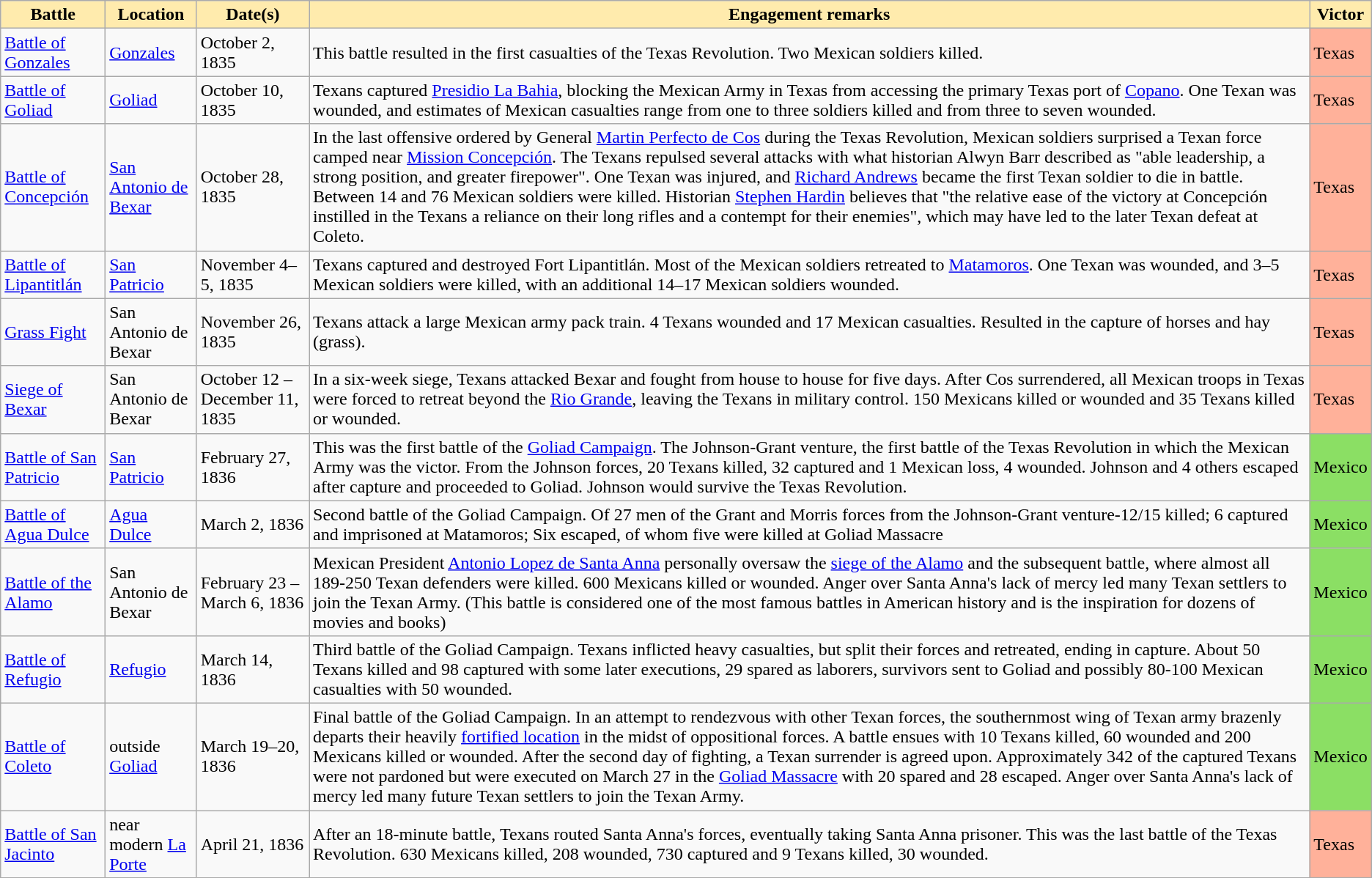<table class="wikitable">
<tr>
<th style="background: #FFEBAD">Battle</th>
<th style="background: #FFEBAD">Location</th>
<th style="background: #FFEBAD">Date(s)</th>
<th style="background: #FFEBAD">Engagement remarks</th>
<th style="background: #FFEBAD">Victor</th>
</tr>
<tr>
<td><a href='#'>Battle of Gonzales</a></td>
<td><a href='#'>Gonzales</a></td>
<td>October 2, 1835</td>
<td>This battle resulted in the first casualties of the Texas Revolution. Two Mexican soldiers killed.</td>
<td style="background:#FFB19A">Texas</td>
</tr>
<tr>
<td><a href='#'>Battle of Goliad</a></td>
<td><a href='#'>Goliad</a></td>
<td>October 10, 1835</td>
<td>Texans captured <a href='#'>Presidio La Bahia</a>, blocking the Mexican Army in Texas from accessing the primary Texas port of <a href='#'>Copano</a>.  One Texan was wounded, and estimates of Mexican casualties range from one to three soldiers killed and from three to seven wounded.</td>
<td style="background:#FFB19A">Texas</td>
</tr>
<tr>
<td><a href='#'>Battle of Concepción</a></td>
<td><a href='#'>San Antonio de Bexar</a></td>
<td>October 28, 1835</td>
<td>In the last offensive ordered by General <a href='#'>Martin Perfecto de Cos</a> during the Texas Revolution, Mexican soldiers surprised a Texan force camped near <a href='#'>Mission Concepción</a>.  The Texans repulsed several attacks with what historian Alwyn Barr described as "able leadership, a strong position, and greater firepower".  One Texan was injured, and <a href='#'>Richard Andrews</a> became the first Texan soldier to die in battle.  Between 14 and 76 Mexican soldiers were killed.  Historian <a href='#'>Stephen Hardin</a> believes that "the relative ease of the victory at Concepción instilled in the Texans a reliance on their long rifles and a contempt for their enemies", which may have led to the later Texan defeat at Coleto.</td>
<td style="background:#FFB19A">Texas</td>
</tr>
<tr>
<td><a href='#'>Battle of Lipantitlán</a></td>
<td><a href='#'>San Patricio</a></td>
<td>November 4–5, 1835</td>
<td>Texans captured and destroyed Fort Lipantitlán.  Most of the Mexican soldiers retreated to <a href='#'>Matamoros</a>.  One Texan was wounded, and 3–5 Mexican soldiers were killed, with an additional 14–17 Mexican soldiers wounded.</td>
<td style="background:#FFB19A">Texas</td>
</tr>
<tr>
<td><a href='#'>Grass Fight</a></td>
<td>San Antonio de Bexar</td>
<td>November 26, 1835</td>
<td>Texans attack a large Mexican army pack train. 4 Texans wounded and 17 Mexican casualties. Resulted in the capture of horses and hay (grass).</td>
<td style="background:#FFB19A">Texas</td>
</tr>
<tr>
<td><a href='#'>Siege of Bexar</a></td>
<td>San Antonio de Bexar</td>
<td>October 12 – December 11, 1835</td>
<td>In a six-week siege, Texans attacked Bexar and fought from house to house for five days.  After Cos surrendered, all Mexican troops in Texas were forced to retreat beyond the <a href='#'>Rio Grande</a>, leaving the Texans in military control. 150 Mexicans killed or wounded and 35 Texans killed or wounded.</td>
<td style="background:#FFB19A">Texas</td>
</tr>
<tr>
<td><a href='#'>Battle of San Patricio</a></td>
<td><a href='#'>San Patricio</a></td>
<td>February 27, 1836</td>
<td>This was the first battle of the <a href='#'>Goliad Campaign</a>. The Johnson-Grant venture, the first battle of the Texas Revolution in which the Mexican Army was the victor. From the Johnson forces, 20 Texans killed, 32 captured and 1 Mexican loss, 4 wounded.  Johnson and 4 others escaped after capture and proceeded to Goliad. Johnson would survive the Texas Revolution.</td>
<td style="background:#8BDF64">Mexico</td>
</tr>
<tr>
<td><a href='#'>Battle of Agua Dulce</a></td>
<td><a href='#'>Agua Dulce</a></td>
<td>March 2, 1836</td>
<td>Second battle of the Goliad Campaign. Of 27 men of the Grant and Morris forces from the Johnson-Grant venture-12/15 killed; 6 captured and imprisoned at Matamoros; Six escaped, of whom five were killed at Goliad Massacre</td>
<td style="background:#8BDF64">Mexico</td>
</tr>
<tr>
<td><a href='#'>Battle of the Alamo</a></td>
<td>San Antonio de Bexar</td>
<td>February 23 –<br> March 6, 1836</td>
<td>Mexican President <a href='#'>Antonio Lopez de Santa Anna</a> personally oversaw the <a href='#'>siege of the Alamo</a> and the subsequent battle, where almost all 189-250 Texan defenders were killed. 600 Mexicans killed or wounded. Anger over Santa Anna's lack of mercy led many Texan settlers to join the Texan Army. (This battle is considered one of the most famous battles in American history and is the inspiration for dozens of movies and books)</td>
<td style="background:#8BDF64">Mexico</td>
</tr>
<tr>
<td><a href='#'>Battle of Refugio</a></td>
<td><a href='#'>Refugio</a></td>
<td>March 14, 1836</td>
<td>Third battle of the Goliad Campaign. Texans inflicted heavy casualties, but split their forces and retreated, ending in capture. About 50 Texans killed and 98 captured with some later executions, 29 spared as laborers, survivors sent to Goliad and possibly 80-100 Mexican casualties with 50 wounded.</td>
<td style="background:#8BDF64">Mexico</td>
</tr>
<tr>
<td><a href='#'>Battle of Coleto</a></td>
<td>outside <a href='#'>Goliad</a></td>
<td>March 19–20, 1836</td>
<td>Final battle of the Goliad Campaign. In an attempt to rendezvous with other Texan forces, the southernmost wing of Texan army brazenly departs their heavily <a href='#'>fortified location</a> in the midst of oppositional forces.  A battle ensues with 10 Texans killed, 60 wounded and 200 Mexicans killed or wounded. After the second day of fighting, a Texan surrender is agreed upon. Approximately 342 of the captured Texans were not pardoned but were executed on March 27 in the <a href='#'>Goliad Massacre</a> with 20 spared and 28 escaped. Anger over Santa Anna's lack of mercy led many future Texan settlers to join the Texan Army.</td>
<td style="background:#8BDF64">Mexico</td>
</tr>
<tr>
<td><a href='#'>Battle of San Jacinto</a></td>
<td>near modern <a href='#'>La Porte</a></td>
<td>April 21, 1836</td>
<td>After an 18-minute battle, Texans routed Santa Anna's forces, eventually taking Santa Anna prisoner.  This was the last battle of the Texas Revolution. 630  Mexicans killed, 208 wounded, 730 captured and 9 Texans killed, 30 wounded.</td>
<td style="background:#FFB19A">Texas</td>
</tr>
</table>
